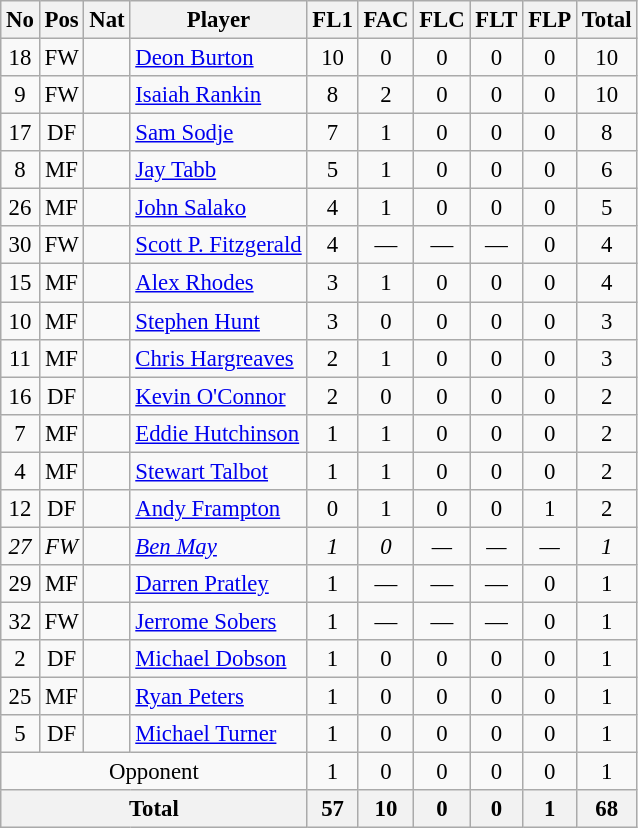<table class="wikitable"  style="text-align:center; border:1px #aaa solid; font-size:95%;">
<tr>
<th>No</th>
<th>Pos</th>
<th>Nat</th>
<th>Player</th>
<th>FL1</th>
<th>FAC</th>
<th>FLC</th>
<th>FLT</th>
<th>FLP</th>
<th>Total</th>
</tr>
<tr>
<td>18</td>
<td>FW</td>
<td></td>
<td style="text-align:left;"><a href='#'>Deon Burton</a></td>
<td>10</td>
<td>0</td>
<td>0</td>
<td>0</td>
<td>0</td>
<td>10</td>
</tr>
<tr>
<td>9</td>
<td>FW</td>
<td></td>
<td style="text-align:left;"><a href='#'>Isaiah Rankin</a></td>
<td>8</td>
<td>2</td>
<td>0</td>
<td>0</td>
<td>0</td>
<td>10</td>
</tr>
<tr>
<td>17</td>
<td>DF</td>
<td></td>
<td style="text-align:left;"><a href='#'>Sam Sodje</a></td>
<td>7</td>
<td>1</td>
<td>0</td>
<td>0</td>
<td>0</td>
<td>8</td>
</tr>
<tr>
<td>8</td>
<td>MF</td>
<td></td>
<td style="text-align:left;"><a href='#'>Jay Tabb</a></td>
<td>5</td>
<td>1</td>
<td>0</td>
<td>0</td>
<td>0</td>
<td>6</td>
</tr>
<tr>
<td>26</td>
<td>MF</td>
<td></td>
<td style="text-align:left;"><a href='#'>John Salako</a></td>
<td>4</td>
<td>1</td>
<td>0</td>
<td>0</td>
<td>0</td>
<td>5</td>
</tr>
<tr>
<td>30</td>
<td>FW</td>
<td></td>
<td style="text-align:left;"><a href='#'>Scott P. Fitzgerald</a></td>
<td>4</td>
<td>—</td>
<td>—</td>
<td>—</td>
<td>0</td>
<td>4</td>
</tr>
<tr>
<td>15</td>
<td>MF</td>
<td></td>
<td style="text-align:left;"><a href='#'>Alex Rhodes</a></td>
<td>3</td>
<td>1</td>
<td>0</td>
<td>0</td>
<td>0</td>
<td>4</td>
</tr>
<tr>
<td>10</td>
<td>MF</td>
<td></td>
<td style="text-align:left;"><a href='#'>Stephen Hunt</a></td>
<td>3</td>
<td>0</td>
<td>0</td>
<td>0</td>
<td>0</td>
<td>3</td>
</tr>
<tr>
<td>11</td>
<td>MF</td>
<td></td>
<td style="text-align:left;"><a href='#'>Chris Hargreaves</a></td>
<td>2</td>
<td>1</td>
<td>0</td>
<td>0</td>
<td>0</td>
<td>3</td>
</tr>
<tr>
<td>16</td>
<td>DF</td>
<td></td>
<td style="text-align:left;"><a href='#'>Kevin O'Connor</a></td>
<td>2</td>
<td>0</td>
<td>0</td>
<td>0</td>
<td>0</td>
<td>2</td>
</tr>
<tr>
<td>7</td>
<td>MF</td>
<td></td>
<td style="text-align:left;"><a href='#'>Eddie Hutchinson</a></td>
<td>1</td>
<td>1</td>
<td>0</td>
<td>0</td>
<td>0</td>
<td>2</td>
</tr>
<tr>
<td>4</td>
<td>MF</td>
<td></td>
<td style="text-align:left;"><a href='#'>Stewart Talbot</a></td>
<td>1</td>
<td>1</td>
<td>0</td>
<td>0</td>
<td>0</td>
<td>2</td>
</tr>
<tr>
<td>12</td>
<td>DF</td>
<td></td>
<td style="text-align:left;"><a href='#'>Andy Frampton</a></td>
<td>0</td>
<td>1</td>
<td>0</td>
<td>0</td>
<td>1</td>
<td>2</td>
</tr>
<tr>
<td><em>27</em></td>
<td><em>FW</em></td>
<td><em></em></td>
<td style="text-align:left;"><em><a href='#'>Ben May</a></em></td>
<td><em>1</em></td>
<td><em>0</em></td>
<td><em>—</em></td>
<td><em>—</em></td>
<td><em>—</em></td>
<td><em>1</em></td>
</tr>
<tr>
<td>29</td>
<td>MF</td>
<td></td>
<td style="text-align:left;"><a href='#'>Darren Pratley</a></td>
<td>1</td>
<td>—</td>
<td>—</td>
<td>—</td>
<td>0</td>
<td>1</td>
</tr>
<tr>
<td>32</td>
<td>FW</td>
<td></td>
<td style="text-align:left;"><a href='#'>Jerrome Sobers</a></td>
<td>1</td>
<td>—</td>
<td>—</td>
<td>—</td>
<td>0</td>
<td>1</td>
</tr>
<tr>
<td>2</td>
<td>DF</td>
<td></td>
<td style="text-align:left;"><a href='#'>Michael Dobson</a></td>
<td>1</td>
<td>0</td>
<td>0</td>
<td>0</td>
<td>0</td>
<td>1</td>
</tr>
<tr>
<td>25</td>
<td>MF</td>
<td></td>
<td style="text-align:left;"><a href='#'>Ryan Peters</a></td>
<td>1</td>
<td>0</td>
<td>0</td>
<td>0</td>
<td>0</td>
<td>1</td>
</tr>
<tr>
<td>5</td>
<td>DF</td>
<td></td>
<td style="text-align:left;"><a href='#'>Michael Turner</a></td>
<td>1</td>
<td>0</td>
<td>0</td>
<td>0</td>
<td>0</td>
<td>1</td>
</tr>
<tr>
<td colspan="4">Opponent</td>
<td>1</td>
<td>0</td>
<td>0</td>
<td>0</td>
<td>0</td>
<td>1</td>
</tr>
<tr>
<th colspan="4">Total</th>
<th>57</th>
<th>10</th>
<th>0</th>
<th>0</th>
<th>1</th>
<th>68</th>
</tr>
</table>
